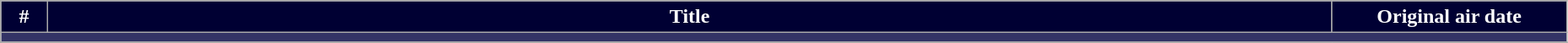<table class="wikitable" width="98%">
<tr style="color:white;">
<th style="background: #000033" width="3%">#</th>
<th style="background: #000033">Title</th>
<th style="background: #000033" width="15%">Original air date</th>
</tr>
<tr>
<td colspan="3" bgcolor="#333366"></td>
</tr>
<tr>
</tr>
</table>
